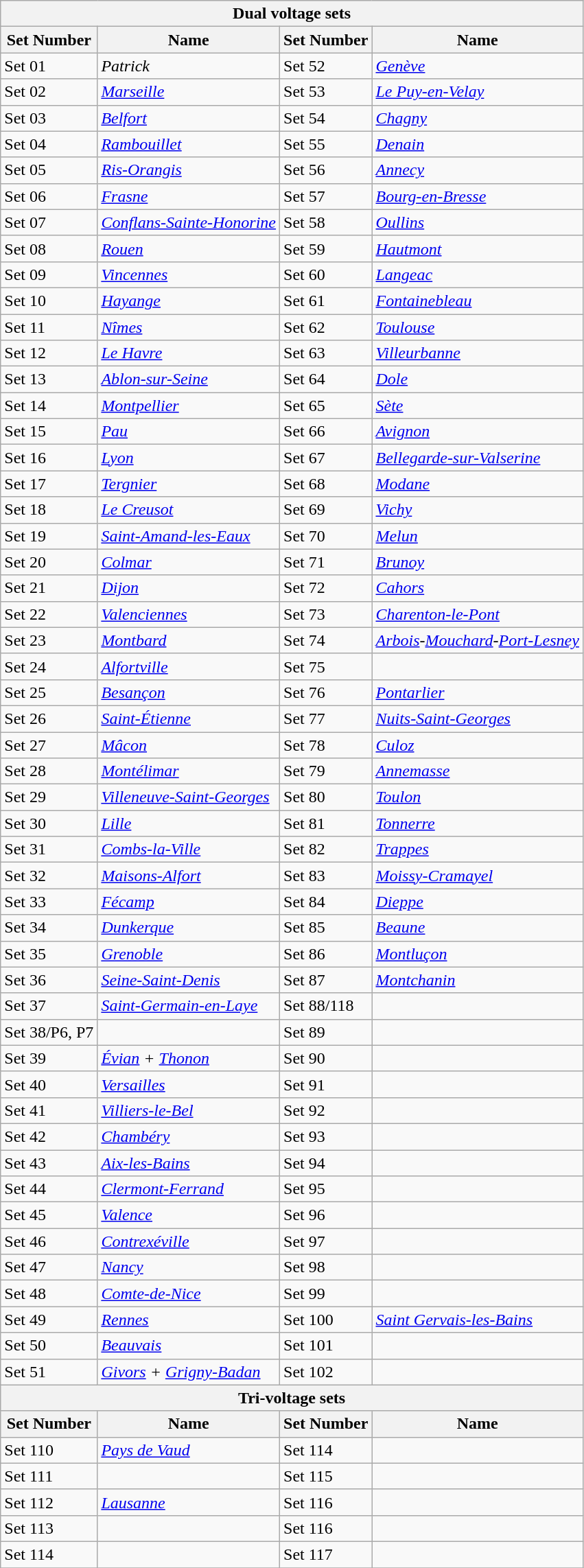<table class=wikitable>
<tr>
<th Colspan=4>Dual voltage sets</th>
</tr>
<tr>
<th>Set Number</th>
<th>Name</th>
<th>Set Number</th>
<th>Name</th>
</tr>
<tr>
<td>Set 01</td>
<td><em>Patrick</em></td>
<td>Set 52</td>
<td><em><a href='#'>Genève</a></em></td>
</tr>
<tr>
<td>Set 02</td>
<td><em><a href='#'>Marseille</a></em></td>
<td>Set 53</td>
<td><em><a href='#'>Le Puy-en-Velay</a></em></td>
</tr>
<tr>
<td>Set 03</td>
<td><em><a href='#'>Belfort</a></em></td>
<td>Set 54</td>
<td><em><a href='#'>Chagny</a></em></td>
</tr>
<tr>
<td>Set 04</td>
<td><em><a href='#'>Rambouillet</a></em></td>
<td>Set 55</td>
<td><em><a href='#'>Denain</a></em></td>
</tr>
<tr>
<td>Set 05</td>
<td><em><a href='#'>Ris-Orangis</a></em></td>
<td>Set 56</td>
<td><em><a href='#'>Annecy</a></em></td>
</tr>
<tr>
<td>Set 06</td>
<td><em><a href='#'>Frasne</a></em></td>
<td>Set 57</td>
<td><em><a href='#'>Bourg-en-Bresse</a></em></td>
</tr>
<tr>
<td>Set 07</td>
<td><em><a href='#'>Conflans-Sainte-Honorine</a></em></td>
<td>Set 58</td>
<td><em><a href='#'>Oullins</a></em></td>
</tr>
<tr>
<td>Set 08</td>
<td><em><a href='#'>Rouen</a></em></td>
<td>Set 59</td>
<td><em><a href='#'>Hautmont</a></em></td>
</tr>
<tr>
<td>Set 09</td>
<td><em><a href='#'>Vincennes</a></em></td>
<td>Set 60</td>
<td><em><a href='#'>Langeac</a></em></td>
</tr>
<tr>
<td>Set 10</td>
<td><em><a href='#'>Hayange</a></em></td>
<td>Set 61</td>
<td><em><a href='#'>Fontainebleau</a></em></td>
</tr>
<tr>
<td>Set 11</td>
<td><em><a href='#'>Nîmes</a></em></td>
<td>Set 62</td>
<td><em><a href='#'>Toulouse</a></em></td>
</tr>
<tr>
<td>Set 12</td>
<td><em><a href='#'>Le Havre</a></em></td>
<td>Set 63</td>
<td><em><a href='#'>Villeurbanne</a></em></td>
</tr>
<tr>
<td>Set 13</td>
<td><em><a href='#'>Ablon-sur-Seine</a></em></td>
<td>Set 64</td>
<td><em><a href='#'>Dole</a></em></td>
</tr>
<tr>
<td>Set 14</td>
<td><em><a href='#'>Montpellier</a></em></td>
<td>Set 65</td>
<td><em><a href='#'>Sète</a></em></td>
</tr>
<tr>
<td>Set 15</td>
<td><em><a href='#'>Pau</a></em></td>
<td>Set 66</td>
<td><em><a href='#'>Avignon</a></em></td>
</tr>
<tr>
<td>Set 16</td>
<td><em><a href='#'>Lyon</a></em></td>
<td>Set 67</td>
<td><em><a href='#'>Bellegarde-sur-Valserine</a></em></td>
</tr>
<tr>
<td>Set 17</td>
<td><em><a href='#'>Tergnier</a></em></td>
<td>Set 68</td>
<td><em><a href='#'>Modane</a></em></td>
</tr>
<tr>
<td>Set 18</td>
<td><em><a href='#'>Le Creusot</a></em></td>
<td>Set 69</td>
<td><em><a href='#'>Vichy</a></em></td>
</tr>
<tr>
<td>Set 19</td>
<td><em><a href='#'>Saint-Amand-les-Eaux</a></em></td>
<td>Set 70</td>
<td><em><a href='#'>Melun</a></em></td>
</tr>
<tr>
<td>Set 20</td>
<td><em><a href='#'>Colmar</a></em></td>
<td>Set 71</td>
<td><em><a href='#'>Brunoy</a></em></td>
</tr>
<tr>
<td>Set 21</td>
<td><em><a href='#'>Dijon</a></em></td>
<td>Set 72</td>
<td><em><a href='#'>Cahors</a></em></td>
</tr>
<tr>
<td>Set 22</td>
<td><em><a href='#'>Valenciennes</a></em></td>
<td>Set 73</td>
<td><em><a href='#'>Charenton-le-Pont</a></em></td>
</tr>
<tr>
<td>Set 23</td>
<td><em><a href='#'>Montbard</a></em></td>
<td>Set 74</td>
<td><em><a href='#'>Arbois</a>-<a href='#'>Mouchard</a>-<a href='#'>Port-Lesney</a></em></td>
</tr>
<tr>
<td>Set 24</td>
<td><em><a href='#'>Alfortville</a></em></td>
<td>Set 75</td>
<td></td>
</tr>
<tr>
<td>Set 25</td>
<td><em><a href='#'>Besançon</a></em></td>
<td>Set 76</td>
<td><em><a href='#'>Pontarlier</a></em></td>
</tr>
<tr>
<td>Set 26</td>
<td><em><a href='#'>Saint-Étienne</a></em></td>
<td>Set 77</td>
<td><em><a href='#'>Nuits-Saint-Georges</a></em></td>
</tr>
<tr>
<td>Set 27</td>
<td><em><a href='#'>Mâcon</a></em></td>
<td>Set 78</td>
<td><em><a href='#'>Culoz</a></em></td>
</tr>
<tr>
<td>Set 28</td>
<td><em><a href='#'>Montélimar</a></em></td>
<td>Set 79</td>
<td><em><a href='#'>Annemasse</a></em></td>
</tr>
<tr>
<td>Set 29</td>
<td><em><a href='#'>Villeneuve-Saint-Georges</a></em></td>
<td>Set 80</td>
<td><em><a href='#'>Toulon</a></em></td>
</tr>
<tr>
<td>Set 30</td>
<td><em><a href='#'>Lille</a></em></td>
<td>Set 81</td>
<td><em><a href='#'>Tonnerre</a></em></td>
</tr>
<tr>
<td>Set 31</td>
<td><em><a href='#'>Combs-la-Ville</a></em></td>
<td>Set 82</td>
<td><em><a href='#'>Trappes</a></em></td>
</tr>
<tr>
<td>Set 32</td>
<td><em><a href='#'>Maisons-Alfort</a></em></td>
<td>Set 83</td>
<td><em><a href='#'>Moissy-Cramayel</a></em></td>
</tr>
<tr>
<td>Set 33</td>
<td><em><a href='#'>Fécamp</a></em></td>
<td>Set 84</td>
<td><em><a href='#'>Dieppe</a></em></td>
</tr>
<tr>
<td>Set 34</td>
<td><em><a href='#'>Dunkerque</a></em></td>
<td>Set 85</td>
<td><em><a href='#'>Beaune</a></em></td>
</tr>
<tr>
<td>Set 35</td>
<td><em><a href='#'>Grenoble</a></em></td>
<td>Set 86</td>
<td><em><a href='#'>Montluçon</a></em></td>
</tr>
<tr>
<td>Set 36</td>
<td><em><a href='#'>Seine-Saint-Denis</a></em></td>
<td>Set 87</td>
<td><em><a href='#'>Montchanin</a></em></td>
</tr>
<tr>
<td>Set 37</td>
<td><em><a href='#'>Saint-Germain-en-Laye</a></em></td>
<td>Set 88/118</td>
<td></td>
</tr>
<tr>
<td>Set 38/P6, P7</td>
<td></td>
<td>Set 89</td>
<td></td>
</tr>
<tr>
<td>Set 39</td>
<td><em><a href='#'>Évian</a> + <a href='#'>Thonon</a></em></td>
<td>Set 90</td>
<td></td>
</tr>
<tr>
<td>Set 40</td>
<td><em><a href='#'>Versailles</a></em></td>
<td>Set 91</td>
<td></td>
</tr>
<tr>
<td>Set 41</td>
<td><em><a href='#'>Villiers-le-Bel</a></em></td>
<td>Set 92</td>
<td></td>
</tr>
<tr>
<td>Set 42</td>
<td><em><a href='#'>Chambéry</a></em></td>
<td>Set 93</td>
<td></td>
</tr>
<tr>
<td>Set 43</td>
<td><em><a href='#'>Aix-les-Bains</a></em></td>
<td>Set 94</td>
<td></td>
</tr>
<tr>
<td>Set 44</td>
<td><em><a href='#'>Clermont-Ferrand</a></em></td>
<td>Set 95</td>
<td></td>
</tr>
<tr>
<td>Set 45</td>
<td><em><a href='#'>Valence</a></em></td>
<td>Set 96</td>
<td></td>
</tr>
<tr>
<td>Set 46</td>
<td><em><a href='#'>Contrexéville</a></em></td>
<td>Set 97</td>
<td></td>
</tr>
<tr>
<td>Set 47</td>
<td><em><a href='#'>Nancy</a></em></td>
<td>Set 98</td>
<td></td>
</tr>
<tr>
<td>Set 48</td>
<td><em><a href='#'>Comte-de-Nice</a></em></td>
<td>Set 99</td>
<td></td>
</tr>
<tr>
<td>Set 49</td>
<td><em><a href='#'>Rennes</a></em></td>
<td>Set 100</td>
<td><em><a href='#'>Saint Gervais-les-Bains</a></em></td>
</tr>
<tr>
<td>Set 50</td>
<td><em><a href='#'>Beauvais</a></em></td>
<td>Set 101</td>
<td></td>
</tr>
<tr>
<td>Set 51</td>
<td><em><a href='#'>Givors</a> + <a href='#'>Grigny-Badan</a></em></td>
<td>Set 102</td>
<td></td>
</tr>
<tr>
<th Colspan=4>Tri-voltage sets</th>
</tr>
<tr>
<th>Set Number</th>
<th>Name</th>
<th>Set Number</th>
<th>Name</th>
</tr>
<tr>
<td>Set 110</td>
<td><em><a href='#'>Pays de Vaud</a></em></td>
<td>Set 114</td>
<td></td>
</tr>
<tr>
<td>Set 111</td>
<td></td>
<td>Set 115</td>
<td></td>
</tr>
<tr>
<td>Set 112</td>
<td><em><a href='#'>Lausanne</a></em></td>
<td>Set 116</td>
<td></td>
</tr>
<tr>
<td>Set 113</td>
<td></td>
<td>Set 116</td>
<td></td>
</tr>
<tr>
<td>Set 114</td>
<td></td>
<td>Set 117</td>
<td></td>
</tr>
<tr>
</tr>
</table>
